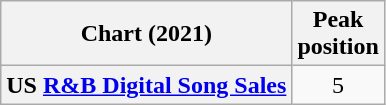<table class="wikitable plainrowheaders" style="text-align:center">
<tr>
<th scope="col">Chart (2021)</th>
<th scope="col">Peak<br>position</th>
</tr>
<tr>
<th scope="row">US <a href='#'>R&B Digital Song Sales</a></th>
<td>5</td>
</tr>
</table>
